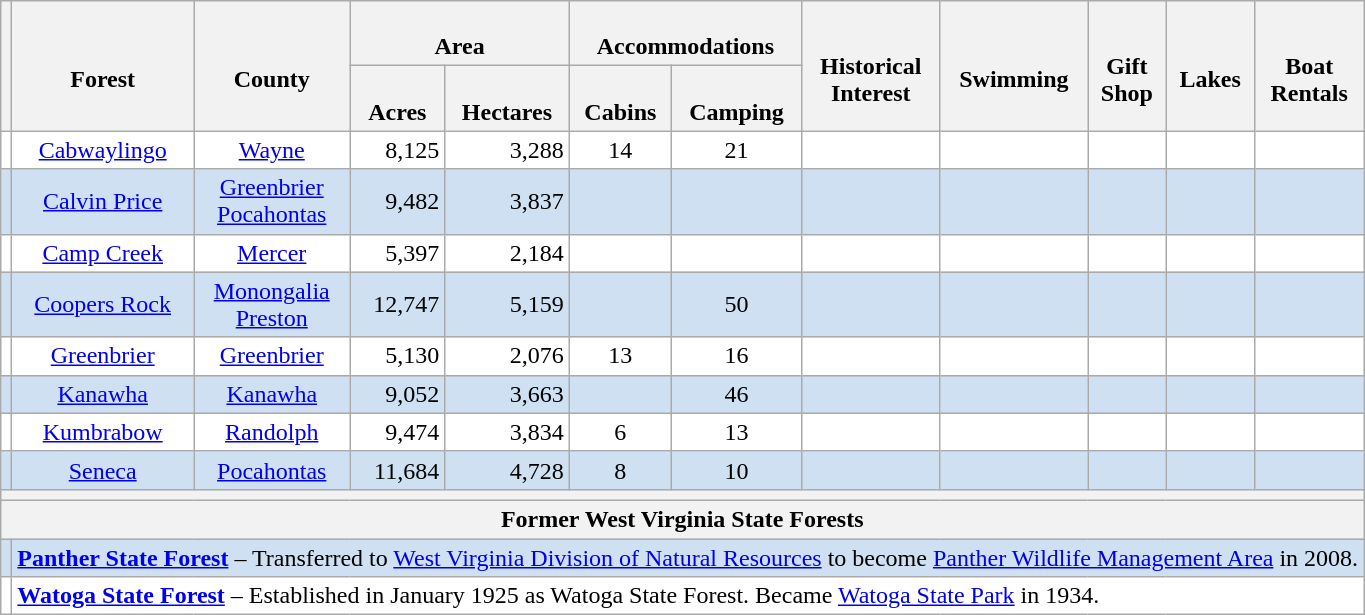<table class="wikitable" style="text-align: center">
<tr>
<th rowspan="2"></th>
<th rowspan="2"><br>Forest</th>
<th rowspan="2"><br>County</th>
<th colspan="2"><br>Area</th>
<th colspan="2"><br>Accommodations</th>
<th rowspan="2"><br>Historical<br>Interest</th>
<th rowspan="2"><br>Swimming</th>
<th rowspan="2"><br>Gift<br>Shop</th>
<th rowspan="2"><br>Lakes</th>
<th rowspan="2"><br>Boat<br>Rentals</th>
</tr>
<tr>
<th><br>Acres</th>
<th><br>Hectares</th>
<th><br>Cabins</th>
<th><br>Camping</th>
</tr>
<tr style="background:white">
<td></td>
<td><a href='#'>Cabwaylingo</a></td>
<td><a href='#'>Wayne</a></td>
<td style="text-align: right">8,125</td>
<td style="text-align: right">3,288</td>
<td>14</td>
<td>21</td>
<td></td>
<td></td>
<td></td>
<td></td>
<td></td>
</tr>
<tr style="background:#CEE0F2">
<td></td>
<td><a href='#'>Calvin Price</a></td>
<td><a href='#'>Greenbrier</a><br><a href='#'>Pocahontas</a></td>
<td style="text-align: right">9,482</td>
<td style="text-align: right">3,837</td>
<td></td>
<td></td>
<td></td>
<td></td>
<td></td>
<td></td>
<td></td>
</tr>
<tr style="background:white">
<td></td>
<td><a href='#'>Camp Creek</a></td>
<td><a href='#'>Mercer</a></td>
<td style="text-align: right">5,397</td>
<td style="text-align: right">2,184</td>
<td></td>
<td></td>
<td></td>
<td></td>
<td></td>
<td></td>
<td></td>
</tr>
<tr style="background:#CEE0F2">
<td></td>
<td><a href='#'>Coopers Rock</a></td>
<td><a href='#'>Monongalia</a><br><a href='#'>Preston</a></td>
<td style="text-align: right">12,747</td>
<td style="text-align: right">5,159</td>
<td></td>
<td>50</td>
<td></td>
<td></td>
<td></td>
<td></td>
<td></td>
</tr>
<tr style="background:white">
<td></td>
<td><a href='#'>Greenbrier</a></td>
<td><a href='#'>Greenbrier</a></td>
<td style="text-align: right">5,130</td>
<td style="text-align: right">2,076</td>
<td>13</td>
<td>16</td>
<td></td>
<td></td>
<td></td>
<td></td>
<td></td>
</tr>
<tr style="background:#CEE0F2">
<td></td>
<td><a href='#'>Kanawha</a></td>
<td><a href='#'>Kanawha</a></td>
<td style="text-align: right">9,052</td>
<td style="text-align: right">3,663</td>
<td></td>
<td>46</td>
<td></td>
<td></td>
<td></td>
<td></td>
<td></td>
</tr>
<tr style="background:white">
<td></td>
<td><a href='#'>Kumbrabow</a></td>
<td><a href='#'>Randolph</a></td>
<td style="text-align: right">9,474</td>
<td style="text-align: right">3,834</td>
<td>6</td>
<td>13</td>
<td></td>
<td></td>
<td></td>
<td></td>
<td></td>
</tr>
<tr style="background:#CEE0F2">
<td></td>
<td><a href='#'>Seneca</a></td>
<td><a href='#'>Pocahontas</a></td>
<td style="text-align: right">11,684</td>
<td style="text-align: right">4,728</td>
<td>8</td>
<td>10</td>
<td></td>
<td></td>
<td></td>
<td></td>
<td></td>
</tr>
<tr>
<th colspan="12"></th>
</tr>
<tr>
<th colspan="12">Former West Virginia State Forests</th>
</tr>
<tr style="background:#CEE0F2">
<td></td>
<td colspan="11" style="text-align: left"><strong><a href='#'>Panther State Forest</a></strong> – Transferred to <a href='#'>West Virginia Division of Natural Resources</a> to become <a href='#'>Panther Wildlife Management Area</a> in 2008.</td>
</tr>
<tr style="background:white">
<td></td>
<td colspan="11" style="text-align: left"><strong><a href='#'>Watoga State Forest</a></strong> – Established in January 1925 as Watoga State Forest.  Became <a href='#'>Watoga State Park</a> in 1934.</td>
</tr>
</table>
